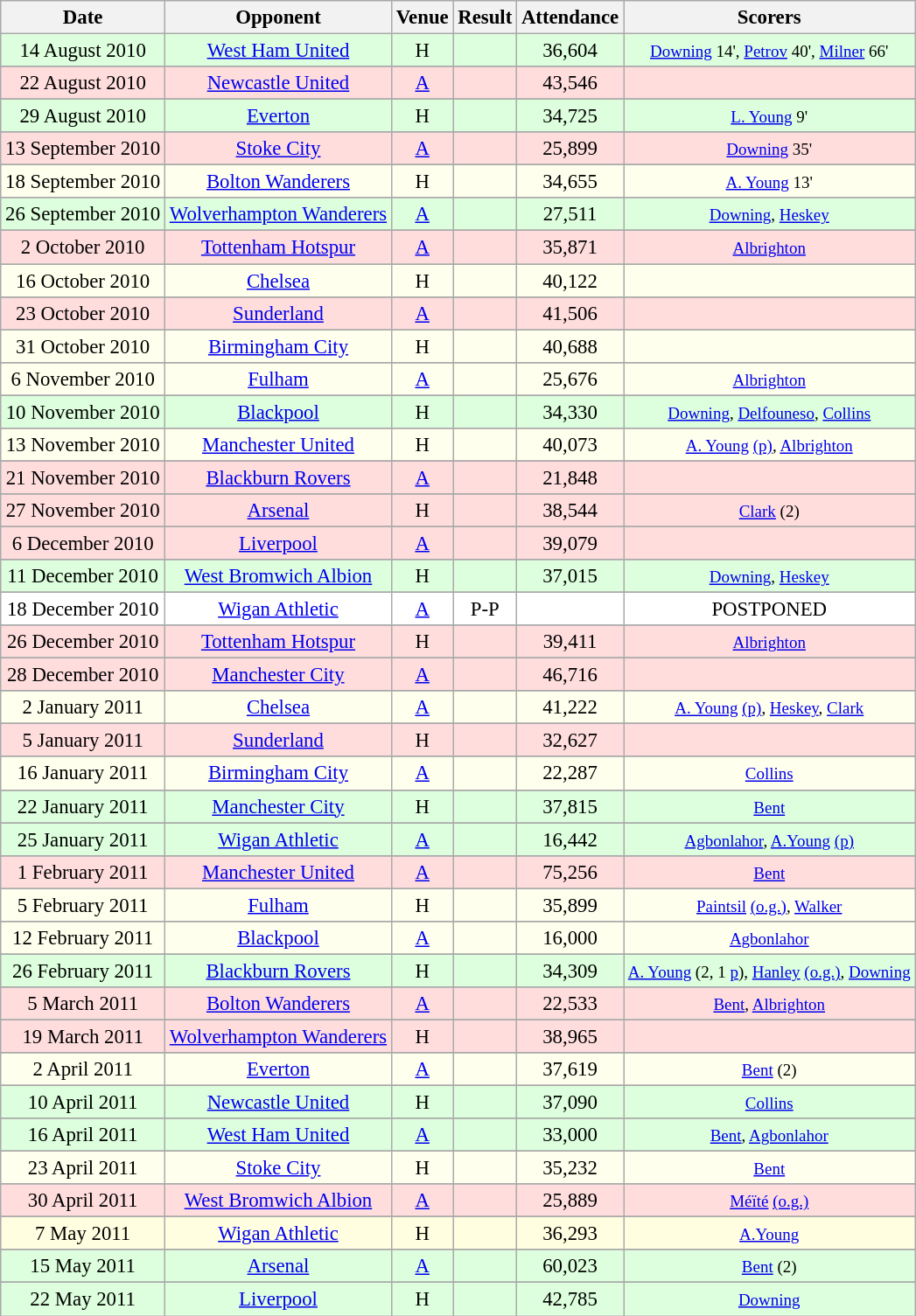<table class="wikitable sortable" style="font-size:95%; text-align:center">
<tr>
<th>Date</th>
<th>Opponent</th>
<th>Venue</th>
<th>Result</th>
<th>Attendance</th>
<th>Scorers</th>
</tr>
<tr bgcolor="#ddffdd">
<td>14 August 2010</td>
<td><a href='#'>West Ham United</a></td>
<td>H</td>
<td></td>
<td>36,604</td>
<td><small><a href='#'>Downing</a> 14', <a href='#'>Petrov</a> 40', <a href='#'>Milner</a> 66'</small></td>
</tr>
<tr>
</tr>
<tr bgcolor="#ffdddd">
<td>22 August 2010</td>
<td><a href='#'>Newcastle United</a></td>
<td><a href='#'>A</a></td>
<td></td>
<td>43,546</td>
<td></td>
</tr>
<tr>
</tr>
<tr bgcolor="ddffdd">
<td>29 August 2010</td>
<td><a href='#'>Everton</a></td>
<td>H</td>
<td></td>
<td>34,725</td>
<td><small><a href='#'>L. Young</a> 9' </small></td>
</tr>
<tr>
</tr>
<tr bgcolor="#ffdddd">
<td>13 September 2010</td>
<td><a href='#'>Stoke City</a></td>
<td><a href='#'>A</a></td>
<td></td>
<td>25,899</td>
<td><small><a href='#'>Downing</a> 35' </small></td>
</tr>
<tr>
</tr>
<tr bgcolor="FFFFEE">
<td>18 September 2010</td>
<td><a href='#'>Bolton Wanderers</a></td>
<td>H</td>
<td></td>
<td>34,655</td>
<td><small><a href='#'>A. Young</a> 13' </small></td>
</tr>
<tr>
</tr>
<tr bgcolor="ddffdd">
<td>26 September 2010</td>
<td><a href='#'>Wolverhampton Wanderers</a></td>
<td><a href='#'>A</a></td>
<td></td>
<td>27,511</td>
<td><small><a href='#'>Downing</a>, <a href='#'>Heskey</a></small></td>
</tr>
<tr>
</tr>
<tr bgcolor="#ffdddd">
<td>2 October 2010</td>
<td><a href='#'>Tottenham Hotspur</a></td>
<td><a href='#'>A</a></td>
<td></td>
<td>35,871</td>
<td><small><a href='#'>Albrighton</a></small></td>
</tr>
<tr>
</tr>
<tr bgcolor="FFFFEE">
<td>16 October 2010</td>
<td><a href='#'>Chelsea</a></td>
<td>H</td>
<td></td>
<td>40,122</td>
<td></td>
</tr>
<tr>
</tr>
<tr bgcolor="#ffdddd">
<td>23 October 2010</td>
<td><a href='#'>Sunderland</a></td>
<td><a href='#'>A</a></td>
<td></td>
<td>41,506</td>
<td></td>
</tr>
<tr>
</tr>
<tr bgcolor="FFFFEE">
<td>31 October 2010</td>
<td><a href='#'>Birmingham City</a></td>
<td>H</td>
<td></td>
<td>40,688</td>
<td></td>
</tr>
<tr>
</tr>
<tr bgcolor="FFFFEE">
<td>6 November 2010</td>
<td><a href='#'>Fulham</a></td>
<td><a href='#'>A</a></td>
<td></td>
<td>25,676</td>
<td><small><a href='#'>Albrighton</a></small></td>
</tr>
<tr>
</tr>
<tr bgcolor="ddffdd">
<td>10 November 2010</td>
<td><a href='#'>Blackpool</a></td>
<td>H</td>
<td></td>
<td>34,330</td>
<td><small><a href='#'>Downing</a>, <a href='#'>Delfouneso</a>, <a href='#'>Collins</a></small></td>
</tr>
<tr>
</tr>
<tr bgcolor="FFFFEE">
<td>13 November 2010</td>
<td><a href='#'>Manchester United</a></td>
<td>H</td>
<td></td>
<td>40,073</td>
<td><small><a href='#'>A. Young</a> <a href='#'>(p)</a>, <a href='#'>Albrighton</a></small></td>
</tr>
<tr>
</tr>
<tr bgcolor="#ffdddd">
<td>21 November 2010</td>
<td><a href='#'>Blackburn Rovers</a></td>
<td><a href='#'>A</a></td>
<td></td>
<td>21,848</td>
<td></td>
</tr>
<tr>
</tr>
<tr bgcolor="#ffdddd">
<td>27 November 2010</td>
<td><a href='#'>Arsenal</a></td>
<td>H</td>
<td></td>
<td>38,544</td>
<td><small><a href='#'>Clark</a> (2)</small></td>
</tr>
<tr>
</tr>
<tr bgcolor="#ffdddd">
<td>6 December 2010</td>
<td><a href='#'>Liverpool</a></td>
<td><a href='#'>A</a></td>
<td></td>
<td>39,079</td>
<td></td>
</tr>
<tr>
</tr>
<tr bgcolor="#ddffdd">
<td>11 December 2010</td>
<td><a href='#'>West Bromwich Albion</a></td>
<td>H</td>
<td></td>
<td>37,015</td>
<td><small><a href='#'>Downing</a>, <a href='#'>Heskey</a></small></td>
</tr>
<tr>
</tr>
<tr bgcolor=FFFFFF>
<td>18 December 2010</td>
<td><a href='#'>Wigan Athletic</a></td>
<td><a href='#'>A</a></td>
<td>P-P</td>
<td></td>
<td>POSTPONED</td>
</tr>
<tr>
</tr>
<tr bgcolor="#ffdddd">
<td>26 December 2010</td>
<td><a href='#'>Tottenham Hotspur</a></td>
<td>H</td>
<td></td>
<td>39,411</td>
<td><small><a href='#'>Albrighton</a></small></td>
</tr>
<tr>
</tr>
<tr bgcolor="#ffdddd">
<td>28 December 2010</td>
<td><a href='#'>Manchester City</a></td>
<td><a href='#'>A</a></td>
<td></td>
<td>46,716</td>
<td><small></small></td>
</tr>
<tr>
</tr>
<tr bgcolor="FFFFEE">
<td>2 January 2011</td>
<td><a href='#'>Chelsea</a></td>
<td><a href='#'>A</a></td>
<td></td>
<td>41,222</td>
<td><small><a href='#'>A. Young</a> <a href='#'>(p)</a>, <a href='#'>Heskey</a>, <a href='#'>Clark</a></small></td>
</tr>
<tr>
</tr>
<tr bgcolor="#ffdddd">
<td>5 January 2011</td>
<td><a href='#'>Sunderland</a></td>
<td>H</td>
<td></td>
<td>32,627</td>
<td><small></small></td>
</tr>
<tr>
</tr>
<tr bgcolor="FFFFEE">
<td>16 January 2011</td>
<td><a href='#'>Birmingham City</a></td>
<td><a href='#'>A</a></td>
<td></td>
<td>22,287</td>
<td><small><a href='#'>Collins</a></small></td>
</tr>
<tr>
</tr>
<tr bgcolor="#ddffdd">
<td>22 January 2011</td>
<td><a href='#'>Manchester City</a></td>
<td>H</td>
<td></td>
<td>37,815</td>
<td><small><a href='#'>Bent</a></small></td>
</tr>
<tr>
</tr>
<tr bgcolor="#ddffdd">
<td>25 January 2011</td>
<td><a href='#'>Wigan Athletic</a></td>
<td><a href='#'>A</a></td>
<td></td>
<td>16,442</td>
<td><small><a href='#'>Agbonlahor</a>, <a href='#'>A.Young</a> <a href='#'>(p)</a></small></td>
</tr>
<tr>
</tr>
<tr bgcolor="#ffdddd">
<td>1 February 2011</td>
<td><a href='#'>Manchester United</a></td>
<td><a href='#'>A</a></td>
<td></td>
<td>75,256</td>
<td><small><a href='#'>Bent</a></small></td>
</tr>
<tr>
</tr>
<tr bgcolor="FFFFEE">
<td>5 February 2011</td>
<td><a href='#'>Fulham</a></td>
<td>H</td>
<td></td>
<td>35,899</td>
<td><small><a href='#'>Paintsil</a> <a href='#'>(o.g.)</a>, <a href='#'>Walker</a></small></td>
</tr>
<tr>
</tr>
<tr bgcolor="FFFFEE">
<td>12 February 2011</td>
<td><a href='#'>Blackpool</a></td>
<td><a href='#'>A</a></td>
<td></td>
<td>16,000</td>
<td><small><a href='#'>Agbonlahor</a></small></td>
</tr>
<tr>
</tr>
<tr bgcolor="#ddffdd">
<td>26 February 2011</td>
<td><a href='#'>Blackburn Rovers</a></td>
<td>H</td>
<td></td>
<td>34,309</td>
<td><small><a href='#'>A. Young</a> (2, 1 <a href='#'>p</a>), <a href='#'>Hanley</a> <a href='#'>(o.g.)</a>, <a href='#'>Downing</a></small></td>
</tr>
<tr>
</tr>
<tr bgcolor="#ffdddd">
<td>5 March 2011</td>
<td><a href='#'>Bolton Wanderers</a></td>
<td><a href='#'>A</a></td>
<td></td>
<td>22,533</td>
<td><small><a href='#'>Bent</a>, <a href='#'>Albrighton</a></small></td>
</tr>
<tr>
</tr>
<tr bgcolor="#ffdddd">
<td>19 March 2011</td>
<td><a href='#'>Wolverhampton Wanderers</a></td>
<td>H</td>
<td></td>
<td>38,965</td>
<td><small></small></td>
</tr>
<tr>
</tr>
<tr bgcolor="FFFFEE">
<td>2 April 2011</td>
<td><a href='#'>Everton</a></td>
<td><a href='#'>A</a></td>
<td></td>
<td>37,619</td>
<td><small><a href='#'>Bent</a> (2)</small></td>
</tr>
<tr>
</tr>
<tr bgcolor="#ddffdd">
<td>10 April 2011</td>
<td><a href='#'>Newcastle United</a></td>
<td>H</td>
<td></td>
<td>37,090</td>
<td><small><a href='#'>Collins</a></small></td>
</tr>
<tr>
</tr>
<tr bgcolor="#ddffdd">
<td>16 April 2011</td>
<td><a href='#'>West Ham United</a></td>
<td><a href='#'>A</a></td>
<td></td>
<td>33,000</td>
<td><small><a href='#'>Bent</a>, <a href='#'>Agbonlahor</a></small></td>
</tr>
<tr>
</tr>
<tr bgcolor="FFFFEE">
<td>23 April 2011</td>
<td><a href='#'>Stoke City</a></td>
<td>H</td>
<td></td>
<td>35,232</td>
<td><small><a href='#'>Bent</a></small></td>
</tr>
<tr>
</tr>
<tr bgcolor="#ffdddd">
<td>30 April 2011</td>
<td><a href='#'>West Bromwich Albion</a></td>
<td><a href='#'>A</a></td>
<td></td>
<td>25,889</td>
<td><small><a href='#'>Méïté</a> <a href='#'>(o.g.)</a></small></td>
</tr>
<tr>
</tr>
<tr bgcolor="FFFEE">
<td>7 May 2011</td>
<td><a href='#'>Wigan Athletic</a></td>
<td>H</td>
<td></td>
<td>36,293</td>
<td><small><a href='#'>A.Young</a></small></td>
</tr>
<tr>
</tr>
<tr bgcolor="#ddffdd">
<td>15 May 2011</td>
<td><a href='#'>Arsenal</a></td>
<td><a href='#'>A</a></td>
<td></td>
<td>60,023</td>
<td><small><a href='#'>Bent</a> (2)</small></td>
</tr>
<tr>
</tr>
<tr bgcolor="#ddffdd">
<td>22 May 2011</td>
<td><a href='#'>Liverpool</a></td>
<td>H</td>
<td></td>
<td>42,785</td>
<td><small><a href='#'>Downing</a></small></td>
</tr>
</table>
